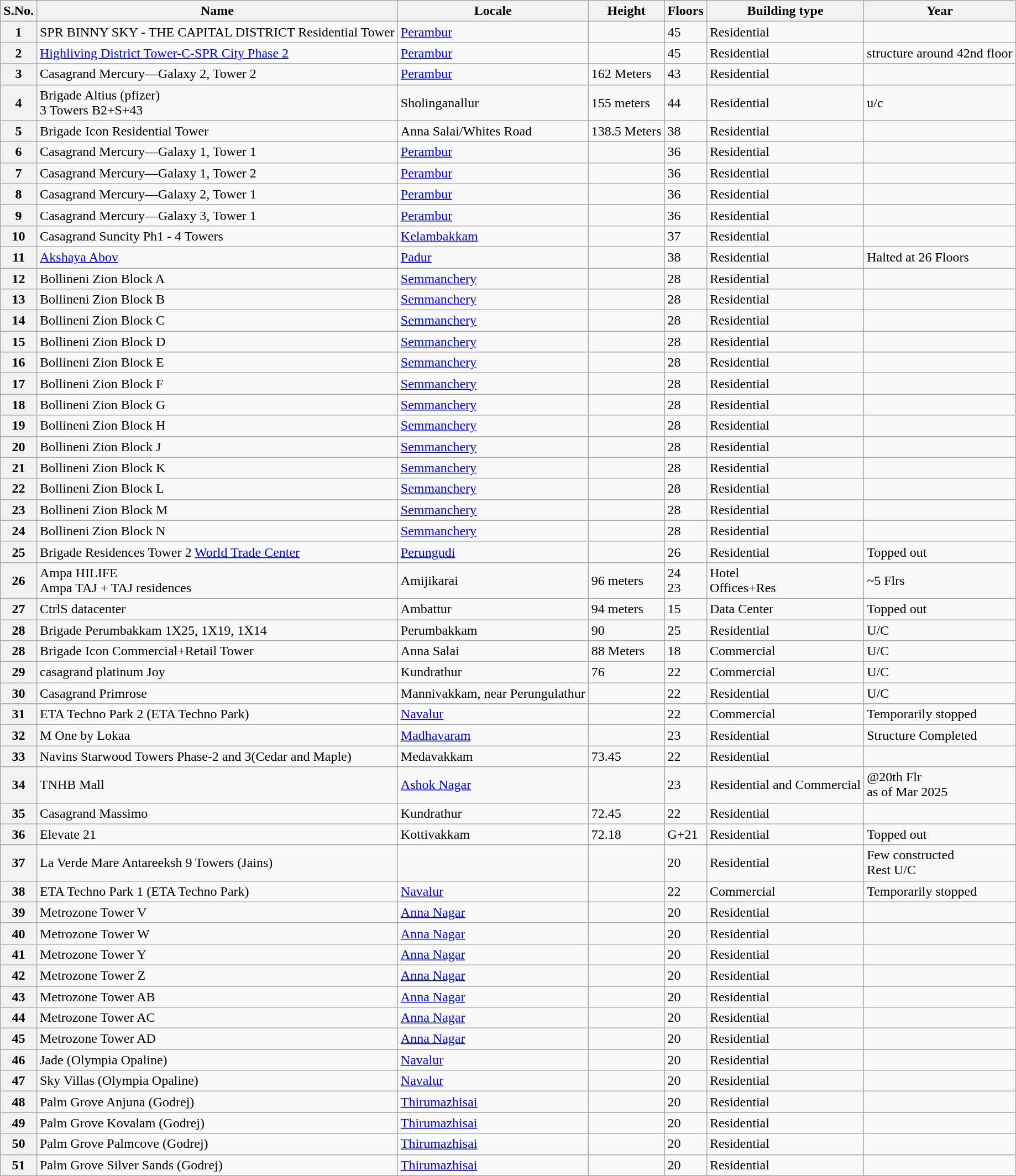<table class="wikitable sortable">
<tr style="background:#ececec;">
<th>S.No.</th>
<th>Name</th>
<th>Locale</th>
<th>Height</th>
<th>Floors</th>
<th>Building type</th>
<th>Year</th>
</tr>
<tr>
<th>1</th>
<td>SPR BINNY SKY - THE CAPITAL DISTRICT Residential Tower</td>
<td><a href='#'>Perambur</a></td>
<td></td>
<td>45</td>
<td>Residential</td>
<td></td>
</tr>
<tr>
<th>2</th>
<td><a href='#'>Highliving District Tower-C-SPR City Phase 2</a></td>
<td><a href='#'>Perambur</a></td>
<td></td>
<td>45</td>
<td>Residential</td>
<td>structure around 42nd floor</td>
</tr>
<tr>
<th>3</th>
<td>Casagrand Mercury—Galaxy 2, Tower 2</td>
<td><a href='#'>Perambur</a></td>
<td>162 Meters</td>
<td>43</td>
<td>Residential</td>
<td></td>
</tr>
<tr>
<th>4</th>
<td>Brigade Altius (pfizer)<br>3 Towers B2+S+43</td>
<td>Sholinganallur</td>
<td>155 meters</td>
<td>44</td>
<td>Residential</td>
<td>u/c</td>
</tr>
<tr>
<th>5</th>
<td>Brigade Icon Residential Tower</td>
<td>Anna Salai/Whites Road</td>
<td>138.5 Meters</td>
<td>38</td>
<td>Residential</td>
<td></td>
</tr>
<tr>
<th>6</th>
<td>Casagrand Mercury—Galaxy 1, Tower 1</td>
<td><a href='#'>Perambur</a></td>
<td></td>
<td>36</td>
<td>Residential</td>
<td></td>
</tr>
<tr>
<th>7</th>
<td>Casagrand Mercury—Galaxy 1, Tower 2</td>
<td><a href='#'>Perambur</a></td>
<td></td>
<td>36</td>
<td>Residential</td>
<td></td>
</tr>
<tr>
<th>8</th>
<td>Casagrand Mercury—Galaxy 2, Tower 1</td>
<td><a href='#'>Perambur</a></td>
<td></td>
<td>36</td>
<td>Residential</td>
<td></td>
</tr>
<tr>
<th>9</th>
<td>Casagrand Mercury—Galaxy 3, Tower 1</td>
<td><a href='#'>Perambur</a></td>
<td></td>
<td>36</td>
<td>Residential</td>
<td></td>
</tr>
<tr>
<th>10</th>
<td>Casagrand Suncity Ph1 - 4 Towers</td>
<td><a href='#'>Kelambakkam</a></td>
<td></td>
<td>37</td>
<td>Residential</td>
<td></td>
</tr>
<tr>
<th>11</th>
<td><a href='#'>Akshaya Abov</a></td>
<td><a href='#'>Padur</a></td>
<td></td>
<td>38</td>
<td>Residential</td>
<td>Halted at 26 Floors</td>
</tr>
<tr>
<th>12</th>
<td>Bollineni Zion Block A</td>
<td><a href='#'>Semmanchery</a></td>
<td></td>
<td>28</td>
<td>Residential</td>
<td></td>
</tr>
<tr>
<th>13</th>
<td>Bollineni Zion Block B</td>
<td><a href='#'>Semmanchery</a></td>
<td></td>
<td>28</td>
<td>Residential</td>
<td></td>
</tr>
<tr>
<th>14</th>
<td>Bollineni Zion Block C</td>
<td><a href='#'>Semmanchery</a></td>
<td></td>
<td>28</td>
<td>Residential</td>
<td></td>
</tr>
<tr>
<th>15</th>
<td>Bollineni Zion Block D</td>
<td><a href='#'>Semmanchery</a></td>
<td></td>
<td>28</td>
<td>Residential</td>
<td></td>
</tr>
<tr>
<th>16</th>
<td>Bollineni Zion Block E</td>
<td><a href='#'>Semmanchery</a></td>
<td></td>
<td>28</td>
<td>Residential</td>
<td></td>
</tr>
<tr>
<th>17</th>
<td>Bollineni Zion Block F</td>
<td><a href='#'>Semmanchery</a></td>
<td></td>
<td>28</td>
<td>Residential</td>
<td></td>
</tr>
<tr>
<th>18</th>
<td>Bollineni Zion Block G</td>
<td><a href='#'>Semmanchery</a></td>
<td></td>
<td>28</td>
<td>Residential</td>
<td></td>
</tr>
<tr>
<th>19</th>
<td>Bollineni Zion Block H</td>
<td><a href='#'>Semmanchery</a></td>
<td></td>
<td>28</td>
<td>Residential</td>
<td></td>
</tr>
<tr>
<th>20</th>
<td>Bollineni Zion Block J</td>
<td><a href='#'>Semmanchery</a></td>
<td></td>
<td>28</td>
<td>Residential</td>
<td></td>
</tr>
<tr>
<th>21</th>
<td>Bollineni Zion Block K</td>
<td><a href='#'>Semmanchery</a></td>
<td></td>
<td>28</td>
<td>Residential</td>
<td></td>
</tr>
<tr>
<th>22</th>
<td>Bollineni Zion Block L</td>
<td><a href='#'>Semmanchery</a></td>
<td></td>
<td>28</td>
<td>Residential</td>
<td></td>
</tr>
<tr>
<th>23</th>
<td>Bollineni Zion Block M</td>
<td><a href='#'>Semmanchery</a></td>
<td></td>
<td>28</td>
<td>Residential</td>
<td></td>
</tr>
<tr>
<th>24</th>
<td>Bollineni Zion Block N</td>
<td><a href='#'>Semmanchery</a></td>
<td></td>
<td>28</td>
<td>Residential</td>
<td></td>
</tr>
<tr>
<th>25</th>
<td>Brigade Residences Tower 2 <a href='#'>World Trade Center</a></td>
<td><a href='#'>Perungudi</a></td>
<td></td>
<td>26</td>
<td>Residential</td>
<td>Topped out</td>
</tr>
<tr>
<th>26</th>
<td>Ampa HILIFE<br>Ampa TAJ + TAJ residences</td>
<td>Amijikarai</td>
<td>96 meters</td>
<td>24<br>23</td>
<td>Hotel<br>Offices+Res</td>
<td>~5 Flrs</td>
</tr>
<tr>
<th>27</th>
<td>CtrlS datacenter</td>
<td>Ambattur</td>
<td>94 meters</td>
<td>15</td>
<td>Data Center</td>
<td>Topped out</td>
</tr>
<tr>
<th>28</th>
<td>Brigade Perumbakkam 1X25, 1X19, 1X14</td>
<td>Perumbakkam</td>
<td>90</td>
<td>25</td>
<td>Residential</td>
<td>U/C</td>
</tr>
<tr>
<th>28</th>
<td>Brigade Icon Commercial+Retail Tower</td>
<td>Anna Salai</td>
<td>88 Meters</td>
<td>18</td>
<td>Commercial</td>
<td>U/C</td>
</tr>
<tr>
<th>29</th>
<td>casagrand platinum Joy</td>
<td>Kundrathur</td>
<td>76</td>
<td>22</td>
<td>Commercial</td>
<td>U/C</td>
</tr>
<tr>
<th>30</th>
<td>Casagrand Primrose</td>
<td>Mannivakkam, near Perungulathur</td>
<td></td>
<td>22</td>
<td>Residential</td>
<td>U/C</td>
</tr>
<tr>
<th>31</th>
<td>ETA Techno Park 2 (ETA Techno Park)</td>
<td><a href='#'>Navalur</a></td>
<td></td>
<td>22</td>
<td>Commercial</td>
<td>Temporarily stopped</td>
</tr>
<tr>
<th>32</th>
<td>M One by Lokaa</td>
<td><a href='#'>Madhavaram</a></td>
<td></td>
<td>23</td>
<td>Residential</td>
<td>Structure Completed</td>
</tr>
<tr>
<th>33</th>
<td>Navins Starwood Towers Phase-2 and 3(Cedar and Maple)</td>
<td>Medavakkam</td>
<td>73.45</td>
<td>22</td>
<td>Residential</td>
<td></td>
</tr>
<tr>
<th>34</th>
<td>TNHB Mall</td>
<td><a href='#'>Ashok Nagar</a></td>
<td></td>
<td>23</td>
<td>Residential and Commercial</td>
<td>@20th Flr<br>as of Mar 2025</td>
</tr>
<tr>
<th>35</th>
<td>Casagrand Massimo</td>
<td>Kundrathur</td>
<td>72.45</td>
<td>22</td>
<td>Residential</td>
<td></td>
</tr>
<tr>
<th>36</th>
<td>Elevate 21</td>
<td>Kottivakkam</td>
<td>72.18</td>
<td>G+21</td>
<td>Residential</td>
<td>Topped out</td>
</tr>
<tr>
<th>37</th>
<td>La Verde Mare Antareeksh 9 Towers (Jains)</td>
<td></td>
<td></td>
<td>20</td>
<td>Residential</td>
<td>Few constructed<br>Rest U/C</td>
</tr>
<tr>
<th>38</th>
<td>ETA Techno Park 1 (ETA Techno Park)</td>
<td><a href='#'>Navalur</a></td>
<td></td>
<td>22</td>
<td>Commercial</td>
<td>Temporarily stopped</td>
</tr>
<tr>
<th>39</th>
<td>Metrozone Tower V</td>
<td><a href='#'>Anna Nagar</a></td>
<td></td>
<td>20</td>
<td>Residential</td>
<td></td>
</tr>
<tr>
<th>40</th>
<td>Metrozone Tower W</td>
<td><a href='#'>Anna Nagar</a></td>
<td></td>
<td>20</td>
<td>Residential</td>
<td></td>
</tr>
<tr>
<th>41</th>
<td>Metrozone Tower Y</td>
<td><a href='#'>Anna Nagar</a></td>
<td></td>
<td>20</td>
<td>Residential</td>
<td></td>
</tr>
<tr>
<th>42</th>
<td>Metrozone Tower Z</td>
<td><a href='#'>Anna Nagar</a></td>
<td></td>
<td>20</td>
<td>Residential</td>
<td></td>
</tr>
<tr>
<th>43</th>
<td>Metrozone Tower AB</td>
<td><a href='#'>Anna Nagar</a></td>
<td></td>
<td>20</td>
<td>Residential</td>
<td></td>
</tr>
<tr>
<th>44</th>
<td>Metrozone Tower AC</td>
<td><a href='#'>Anna Nagar</a></td>
<td></td>
<td>20</td>
<td>Residential</td>
<td></td>
</tr>
<tr>
<th>45</th>
<td>Metrozone Tower AD</td>
<td><a href='#'>Anna Nagar</a></td>
<td></td>
<td>20</td>
<td>Residential</td>
<td></td>
</tr>
<tr>
<th>46</th>
<td>Jade (Olympia Opaline)</td>
<td><a href='#'>Navalur</a></td>
<td></td>
<td>20</td>
<td>Residential</td>
<td></td>
</tr>
<tr>
<th>47</th>
<td>Sky Villas (Olympia Opaline)</td>
<td><a href='#'>Navalur</a></td>
<td></td>
<td>20</td>
<td>Residential</td>
<td></td>
</tr>
<tr>
<th>48</th>
<td>Palm Grove Anjuna (Godrej)</td>
<td><a href='#'>Thirumazhisai</a></td>
<td></td>
<td>20</td>
<td>Residential</td>
<td></td>
</tr>
<tr>
<th>49</th>
<td>Palm Grove Kovalam (Godrej)</td>
<td><a href='#'>Thirumazhisai</a></td>
<td></td>
<td>20</td>
<td>Residential</td>
<td></td>
</tr>
<tr>
<th>50</th>
<td>Palm Grove Palmcove (Godrej)</td>
<td><a href='#'>Thirumazhisai</a></td>
<td></td>
<td>20</td>
<td>Residential</td>
<td></td>
</tr>
<tr>
<th>51</th>
<td>Palm Grove Silver Sands (Godrej)</td>
<td><a href='#'>Thirumazhisai</a></td>
<td></td>
<td>20</td>
<td>Residential</td>
<td></td>
</tr>
</table>
